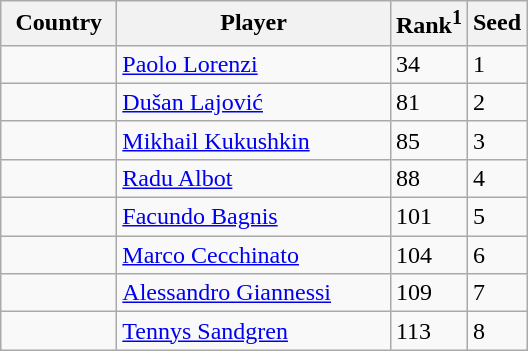<table class="sortable wikitable">
<tr>
<th width="70">Country</th>
<th width="175">Player</th>
<th>Rank<sup>1</sup></th>
<th>Seed</th>
</tr>
<tr>
<td></td>
<td><a href='#'>Paolo Lorenzi</a></td>
<td>34</td>
<td>1</td>
</tr>
<tr>
<td></td>
<td><a href='#'>Dušan Lajović</a></td>
<td>81</td>
<td>2</td>
</tr>
<tr>
<td></td>
<td><a href='#'>Mikhail Kukushkin</a></td>
<td>85</td>
<td>3</td>
</tr>
<tr>
<td></td>
<td><a href='#'>Radu Albot</a></td>
<td>88</td>
<td>4</td>
</tr>
<tr>
<td></td>
<td><a href='#'>Facundo Bagnis</a></td>
<td>101</td>
<td>5</td>
</tr>
<tr>
<td></td>
<td><a href='#'>Marco Cecchinato</a></td>
<td>104</td>
<td>6</td>
</tr>
<tr>
<td></td>
<td><a href='#'>Alessandro Giannessi</a></td>
<td>109</td>
<td>7</td>
</tr>
<tr>
<td></td>
<td><a href='#'>Tennys Sandgren</a></td>
<td>113</td>
<td>8</td>
</tr>
</table>
